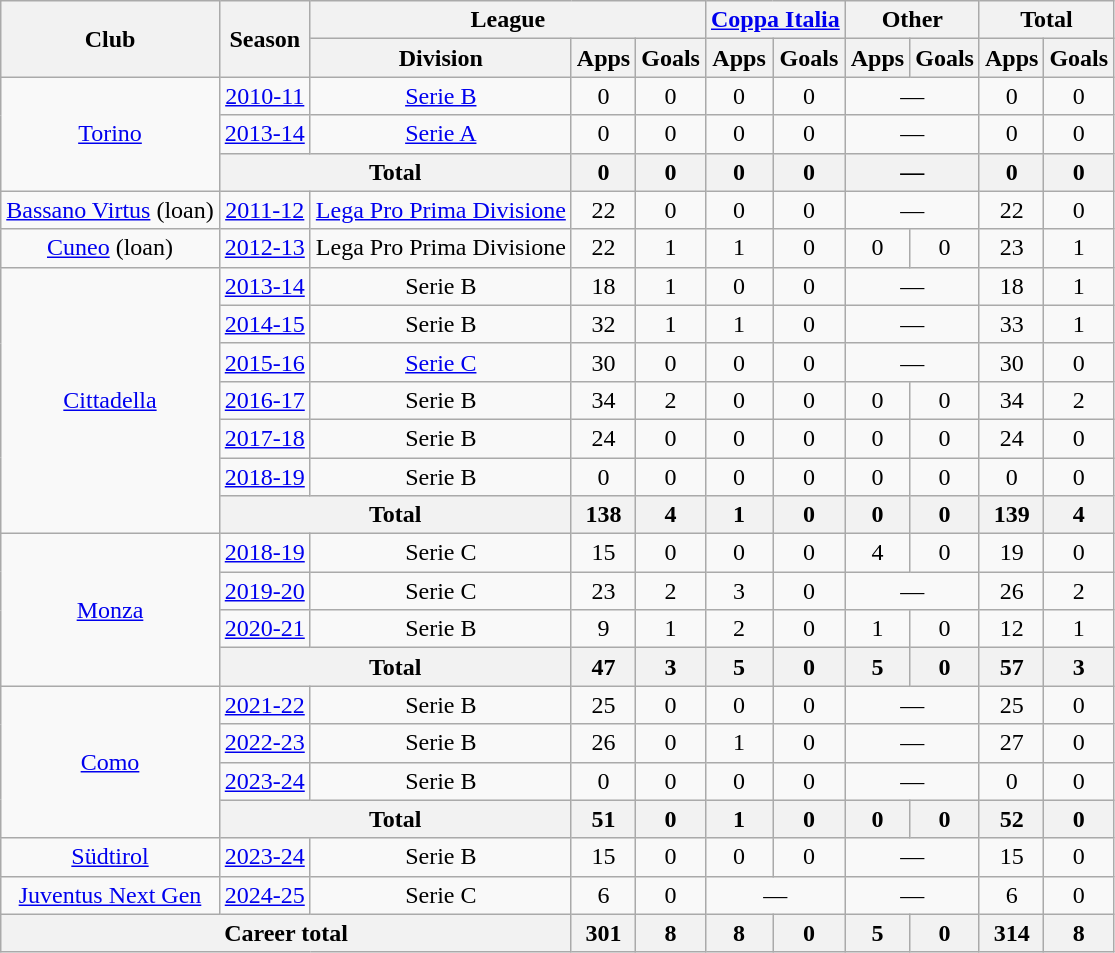<table class="wikitable" style="text-align:center">
<tr>
<th rowspan="2">Club</th>
<th rowspan="2">Season</th>
<th colspan="3">League</th>
<th colspan="2"><a href='#'>Coppa Italia</a></th>
<th colspan="2">Other</th>
<th colspan="2">Total</th>
</tr>
<tr>
<th>Division</th>
<th>Apps</th>
<th>Goals</th>
<th>Apps</th>
<th>Goals</th>
<th>Apps</th>
<th>Goals</th>
<th>Apps</th>
<th>Goals</th>
</tr>
<tr>
<td rowspan="3"><a href='#'>Torino</a></td>
<td><a href='#'>2010-11</a></td>
<td><a href='#'>Serie B</a></td>
<td>0</td>
<td>0</td>
<td>0</td>
<td>0</td>
<td colspan="2">—</td>
<td>0</td>
<td>0</td>
</tr>
<tr>
<td><a href='#'>2013-14</a></td>
<td><a href='#'>Serie A</a></td>
<td>0</td>
<td>0</td>
<td>0</td>
<td>0</td>
<td colspan="2">—</td>
<td>0</td>
<td>0</td>
</tr>
<tr>
<th colspan="2">Total</th>
<th>0</th>
<th>0</th>
<th>0</th>
<th>0</th>
<th colspan="2">—</th>
<th>0</th>
<th>0</th>
</tr>
<tr>
<td><a href='#'>Bassano Virtus</a> (loan)</td>
<td><a href='#'>2011-12</a></td>
<td><a href='#'>Lega Pro Prima Divisione</a></td>
<td>22</td>
<td>0</td>
<td>0</td>
<td>0</td>
<td colspan="2">—</td>
<td>22</td>
<td>0</td>
</tr>
<tr>
<td><a href='#'>Cuneo</a> (loan)</td>
<td><a href='#'>2012-13</a></td>
<td>Lega Pro Prima Divisione</td>
<td>22</td>
<td>1</td>
<td>1</td>
<td>0</td>
<td>0</td>
<td>0</td>
<td>23</td>
<td>1</td>
</tr>
<tr>
<td rowspan="7"><a href='#'>Cittadella</a></td>
<td><a href='#'>2013-14</a></td>
<td>Serie B</td>
<td>18</td>
<td>1</td>
<td>0</td>
<td>0</td>
<td colspan="2">—</td>
<td>18</td>
<td>1</td>
</tr>
<tr>
<td><a href='#'>2014-15</a></td>
<td>Serie B</td>
<td>32</td>
<td>1</td>
<td>1</td>
<td>0</td>
<td colspan="2">—</td>
<td>33</td>
<td>1</td>
</tr>
<tr>
<td><a href='#'>2015-16</a></td>
<td><a href='#'>Serie C</a></td>
<td>30</td>
<td>0</td>
<td>0</td>
<td>0</td>
<td colspan="2">—</td>
<td>30</td>
<td>0</td>
</tr>
<tr>
<td><a href='#'>2016-17</a></td>
<td>Serie B</td>
<td>34</td>
<td>2</td>
<td>0</td>
<td>0</td>
<td>0</td>
<td>0</td>
<td>34</td>
<td>2</td>
</tr>
<tr>
<td><a href='#'>2017-18</a></td>
<td>Serie B</td>
<td>24</td>
<td>0</td>
<td>0</td>
<td>0</td>
<td>0</td>
<td>0</td>
<td>24</td>
<td>0</td>
</tr>
<tr>
<td><a href='#'>2018-19</a></td>
<td>Serie B</td>
<td>0</td>
<td>0</td>
<td>0</td>
<td>0</td>
<td>0</td>
<td>0</td>
<td>0</td>
<td>0</td>
</tr>
<tr>
<th colspan="2">Total</th>
<th>138</th>
<th>4</th>
<th>1</th>
<th>0</th>
<th>0</th>
<th>0</th>
<th>139</th>
<th>4</th>
</tr>
<tr>
<td rowspan="4"><a href='#'>Monza</a></td>
<td><a href='#'>2018-19</a></td>
<td>Serie C</td>
<td>15</td>
<td>0</td>
<td>0</td>
<td>0</td>
<td>4</td>
<td>0</td>
<td>19</td>
<td>0</td>
</tr>
<tr>
<td><a href='#'>2019-20</a></td>
<td>Serie C</td>
<td>23</td>
<td>2</td>
<td>3</td>
<td>0</td>
<td colspan="2">—</td>
<td>26</td>
<td>2</td>
</tr>
<tr>
<td><a href='#'>2020-21</a></td>
<td>Serie B</td>
<td>9</td>
<td>1</td>
<td>2</td>
<td>0</td>
<td>1</td>
<td>0</td>
<td>12</td>
<td>1</td>
</tr>
<tr>
<th colspan="2">Total</th>
<th>47</th>
<th>3</th>
<th>5</th>
<th>0</th>
<th>5</th>
<th>0</th>
<th>57</th>
<th>3</th>
</tr>
<tr>
<td rowspan="4"><a href='#'>Como</a></td>
<td><a href='#'>2021-22</a></td>
<td>Serie B</td>
<td>25</td>
<td>0</td>
<td>0</td>
<td>0</td>
<td colspan="2">—</td>
<td>25</td>
<td>0</td>
</tr>
<tr>
<td><a href='#'>2022-23</a></td>
<td>Serie B</td>
<td>26</td>
<td>0</td>
<td>1</td>
<td>0</td>
<td colspan="2">—</td>
<td>27</td>
<td>0</td>
</tr>
<tr>
<td><a href='#'>2023-24</a></td>
<td>Serie B</td>
<td>0</td>
<td>0</td>
<td>0</td>
<td>0</td>
<td colspan="2">—</td>
<td>0</td>
<td>0</td>
</tr>
<tr>
<th colspan="2">Total</th>
<th>51</th>
<th>0</th>
<th>1</th>
<th>0</th>
<th>0</th>
<th>0</th>
<th>52</th>
<th>0</th>
</tr>
<tr>
<td><a href='#'>Südtirol</a></td>
<td><a href='#'>2023-24</a></td>
<td>Serie B</td>
<td>15</td>
<td>0</td>
<td>0</td>
<td>0</td>
<td colspan="2">—</td>
<td>15</td>
<td>0</td>
</tr>
<tr>
<td><a href='#'>Juventus Next Gen</a></td>
<td><a href='#'>2024-25</a></td>
<td>Serie C</td>
<td>6</td>
<td>0</td>
<td colspan="2">—</td>
<td colspan="2">—</td>
<td>6</td>
<td>0</td>
</tr>
<tr>
<th colspan="3">Career total</th>
<th>301</th>
<th>8</th>
<th>8</th>
<th>0</th>
<th>5</th>
<th>0</th>
<th>314</th>
<th>8</th>
</tr>
</table>
